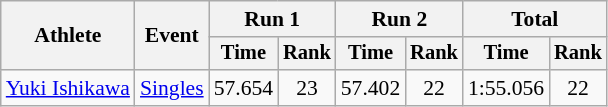<table class="wikitable" style="font-size:90%">
<tr>
<th rowspan="2">Athlete</th>
<th rowspan="2">Event</th>
<th colspan="2">Run 1</th>
<th colspan="2">Run 2</th>
<th colspan="2">Total</th>
</tr>
<tr style="font-size:95%">
<th>Time</th>
<th>Rank</th>
<th>Time</th>
<th>Rank</th>
<th>Time</th>
<th>Rank</th>
</tr>
<tr align=center>
<td align=left><a href='#'>Yuki Ishikawa</a></td>
<td align=left><a href='#'>Singles</a></td>
<td>57.654</td>
<td>23</td>
<td>57.402</td>
<td>22</td>
<td>1:55.056</td>
<td>22</td>
</tr>
</table>
